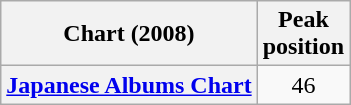<table class="wikitable plainrowheaders">
<tr>
<th scope="col">Chart (2008)</th>
<th scope="col">Peak<br>position</th>
</tr>
<tr>
<th scope="row"><a href='#'>Japanese Albums Chart</a></th>
<td align="center">46</td>
</tr>
</table>
